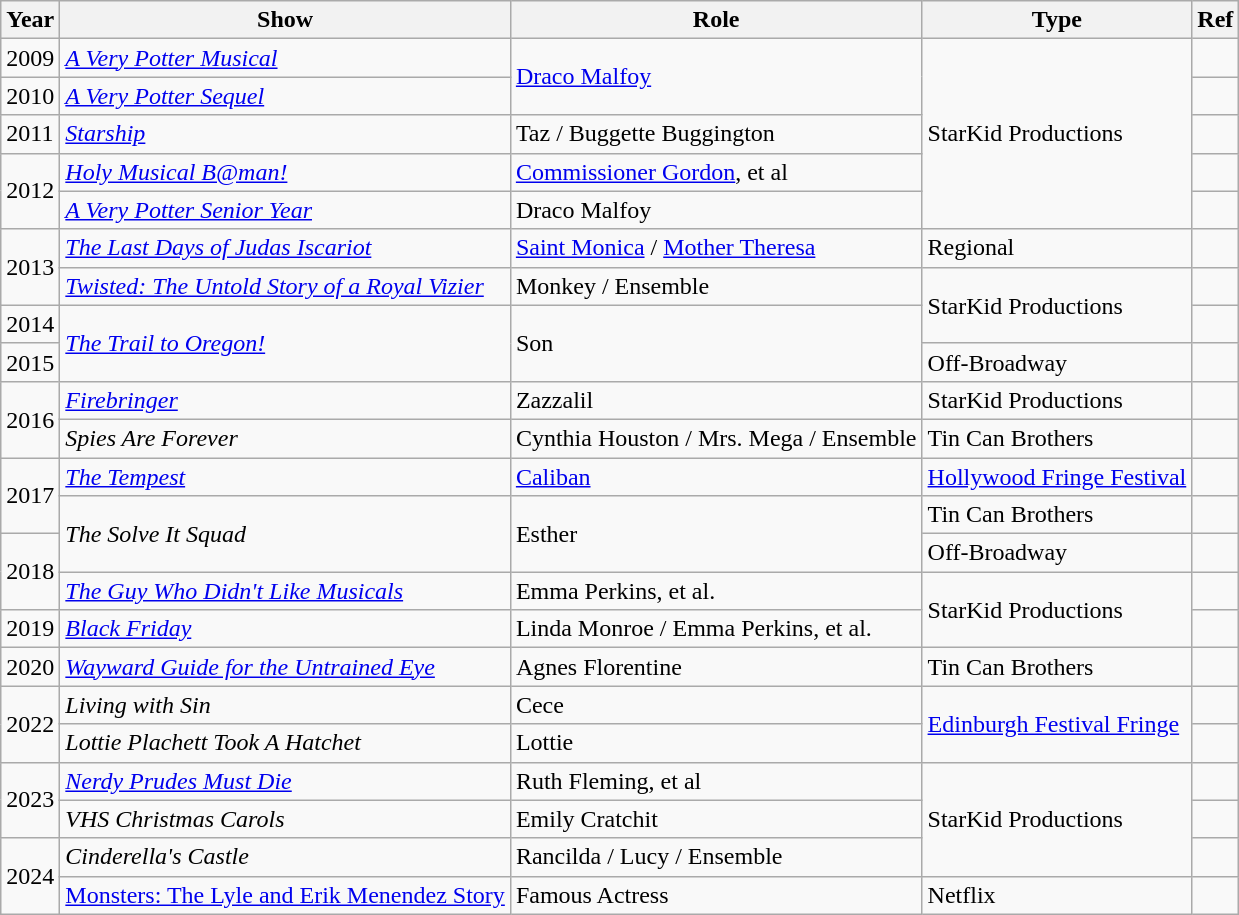<table class="wikitable">
<tr>
<th>Year</th>
<th>Show</th>
<th>Role</th>
<th>Type</th>
<th>Ref</th>
</tr>
<tr>
<td>2009</td>
<td><em><a href='#'>A Very Potter Musical</a></em></td>
<td rowspan="2"><a href='#'>Draco Malfoy</a></td>
<td rowspan="5">StarKid Productions</td>
<td></td>
</tr>
<tr>
<td>2010</td>
<td><em><a href='#'>A Very Potter Sequel</a></em></td>
<td></td>
</tr>
<tr>
<td>2011</td>
<td><em><a href='#'>Starship</a></em></td>
<td>Taz / Buggette Buggington</td>
<td></td>
</tr>
<tr>
<td rowspan="2">2012</td>
<td><em><a href='#'>Holy Musical B@man!</a></em></td>
<td><a href='#'>Commissioner Gordon</a>, et al</td>
<td></td>
</tr>
<tr>
<td><em><a href='#'>A Very Potter Senior Year</a></em></td>
<td>Draco Malfoy</td>
<td></td>
</tr>
<tr>
<td rowspan="2">2013</td>
<td><em><a href='#'>The Last Days of Judas Iscariot</a></em></td>
<td><a href='#'>Saint Monica</a> / <a href='#'>Mother Theresa</a></td>
<td>Regional</td>
<td></td>
</tr>
<tr>
<td><em><a href='#'>Twisted: The Untold Story of a Royal Vizier</a></em></td>
<td>Monkey / Ensemble</td>
<td rowspan="2">StarKid Productions</td>
<td></td>
</tr>
<tr>
<td>2014</td>
<td rowspan="2"><em><a href='#'>The Trail to Oregon!</a></em></td>
<td rowspan="2">Son</td>
<td></td>
</tr>
<tr>
<td>2015</td>
<td>Off-Broadway</td>
<td></td>
</tr>
<tr>
<td rowspan="2">2016</td>
<td><em><a href='#'>Firebringer</a></em></td>
<td>Zazzalil</td>
<td>StarKid Productions</td>
<td></td>
</tr>
<tr>
<td><em>Spies Are Forever</em></td>
<td>Cynthia Houston / Mrs. Mega / Ensemble</td>
<td>Tin Can Brothers</td>
<td></td>
</tr>
<tr>
<td rowspan="2">2017</td>
<td><em><a href='#'>The Tempest</a></em></td>
<td><a href='#'>Caliban</a></td>
<td><a href='#'>Hollywood Fringe Festival</a></td>
<td></td>
</tr>
<tr>
<td rowspan="2"><em>The Solve It Squad</em></td>
<td rowspan="2">Esther</td>
<td>Tin Can Brothers</td>
<td></td>
</tr>
<tr>
<td rowspan="2">2018</td>
<td>Off-Broadway</td>
<td></td>
</tr>
<tr>
<td><em><a href='#'>The Guy Who Didn't Like Musicals</a></em></td>
<td>Emma Perkins, et al.</td>
<td rowspan="2">StarKid Productions</td>
<td></td>
</tr>
<tr>
<td>2019</td>
<td><em><a href='#'>Black Friday</a></em></td>
<td>Linda Monroe / Emma Perkins, et al.</td>
<td></td>
</tr>
<tr>
<td>2020</td>
<td><em><a href='#'>Wayward Guide for the Untrained Eye</a></em></td>
<td>Agnes Florentine</td>
<td>Tin Can Brothers</td>
<td></td>
</tr>
<tr>
<td rowspan="2">2022</td>
<td><em>Living with Sin</em></td>
<td>Cece</td>
<td rowspan="2"><a href='#'>Edinburgh Festival Fringe</a></td>
<td></td>
</tr>
<tr>
<td><em>Lottie Plachett Took A Hatchet</em></td>
<td>Lottie</td>
<td></td>
</tr>
<tr>
<td rowspan="2">2023</td>
<td><em><a href='#'>Nerdy Prudes Must Die</a></em></td>
<td>Ruth Fleming, et al</td>
<td rowspan="3">StarKid Productions</td>
<td></td>
</tr>
<tr>
<td><em>VHS Christmas Carols</em></td>
<td>Emily Cratchit</td>
<td></td>
</tr>
<tr>
<td rowspan="2">2024</td>
<td><em>Cinderella's Castle</em></td>
<td>Rancilda / Lucy / Ensemble</td>
<td></td>
</tr>
<tr>
<td><a href='#'>Monsters: The Lyle and Erik Menendez Story</a></td>
<td>Famous Actress</td>
<td>Netflix</td>
<td></td>
</tr>
</table>
